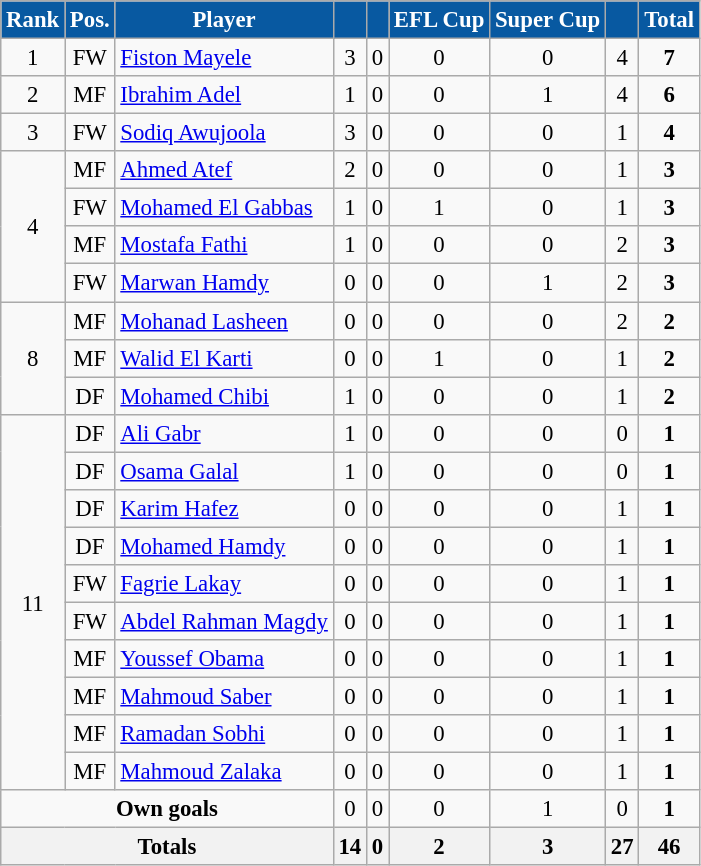<table class="wikitable sortable" style="font-size: 95%; text-align: center;">
<tr>
<th style=background-color:#0859a1;color:#ffffff>Rank</th>
<th style=background-color:#0859a1;color:#ffffff>Pos.</th>
<th style=background-color:#0859a1;color:#ffffff>Player</th>
<th style=background-color:#0859a1;color:#ffffff></th>
<th style=background-color:#0859a1;color:#ffffff></th>
<th style=background-color:#0859a1;color:#ffffff>EFL Cup</th>
<th style=background-color:#0859a1;color:#ffffff>Super Cup</th>
<th style=background-color:#0859a1;color:#ffffff></th>
<th style=background-color:#0859a1;color:#ffffff>Total</th>
</tr>
<tr>
<td>1</td>
<td>FW</td>
<td align=left> <a href='#'>Fiston Mayele</a></td>
<td>3</td>
<td>0</td>
<td>0</td>
<td>0</td>
<td>4</td>
<td><strong>7</strong></td>
</tr>
<tr>
<td>2</td>
<td>MF</td>
<td align=left> <a href='#'>Ibrahim Adel</a></td>
<td>1</td>
<td>0</td>
<td>0</td>
<td>1</td>
<td>4</td>
<td><strong>6</strong></td>
</tr>
<tr>
<td>3</td>
<td>FW</td>
<td align=left> <a href='#'>Sodiq Awujoola</a></td>
<td>3</td>
<td>0</td>
<td>0</td>
<td>0</td>
<td>1</td>
<td><strong>4</strong></td>
</tr>
<tr>
<td rowspan="4">4</td>
<td>MF</td>
<td align=left> <a href='#'>Ahmed Atef</a></td>
<td>2</td>
<td>0</td>
<td>0</td>
<td>0</td>
<td>1</td>
<td><strong>3</strong></td>
</tr>
<tr>
<td>FW</td>
<td align=left> <a href='#'>Mohamed El Gabbas</a></td>
<td>1</td>
<td>0</td>
<td>1</td>
<td>0</td>
<td>1</td>
<td><strong>3</strong></td>
</tr>
<tr>
<td>MF</td>
<td align=left> <a href='#'>Mostafa Fathi</a></td>
<td>1</td>
<td>0</td>
<td>0</td>
<td>0</td>
<td>2</td>
<td><strong>3</strong></td>
</tr>
<tr>
<td>FW</td>
<td align=left> <a href='#'>Marwan Hamdy</a></td>
<td>0</td>
<td>0</td>
<td>0</td>
<td>1</td>
<td>2</td>
<td><strong>3</strong></td>
</tr>
<tr>
<td rowspan="3">8</td>
<td>MF</td>
<td align=left> <a href='#'>Mohanad Lasheen</a></td>
<td>0</td>
<td>0</td>
<td>0</td>
<td>0</td>
<td>2</td>
<td><strong>2</strong></td>
</tr>
<tr>
<td>MF</td>
<td align=left> <a href='#'>Walid El Karti</a></td>
<td>0</td>
<td>0</td>
<td>1</td>
<td>0</td>
<td>1</td>
<td><strong>2</strong></td>
</tr>
<tr>
<td>DF</td>
<td align=left> <a href='#'>Mohamed Chibi</a></td>
<td>1</td>
<td>0</td>
<td>0</td>
<td>0</td>
<td>1</td>
<td><strong>2</strong></td>
</tr>
<tr>
<td rowspan="10">11</td>
<td>DF</td>
<td align=left> <a href='#'>Ali Gabr</a></td>
<td>1</td>
<td>0</td>
<td>0</td>
<td>0</td>
<td>0</td>
<td><strong>1</strong></td>
</tr>
<tr>
<td>DF</td>
<td align=left> <a href='#'>Osama Galal</a></td>
<td>1</td>
<td>0</td>
<td>0</td>
<td>0</td>
<td>0</td>
<td><strong>1</strong></td>
</tr>
<tr>
<td>DF</td>
<td align=left> <a href='#'>Karim Hafez</a></td>
<td>0</td>
<td>0</td>
<td>0</td>
<td>0</td>
<td>1</td>
<td><strong>1</strong></td>
</tr>
<tr>
<td>DF</td>
<td align=left> <a href='#'>Mohamed Hamdy</a></td>
<td>0</td>
<td>0</td>
<td>0</td>
<td>0</td>
<td>1</td>
<td><strong>1</strong></td>
</tr>
<tr>
<td>FW</td>
<td align=left> <a href='#'>Fagrie Lakay</a></td>
<td>0</td>
<td>0</td>
<td>0</td>
<td>0</td>
<td>1</td>
<td><strong>1</strong></td>
</tr>
<tr>
<td>FW</td>
<td align=left> <a href='#'>Abdel Rahman Magdy</a></td>
<td>0</td>
<td>0</td>
<td>0</td>
<td>0</td>
<td>1</td>
<td><strong>1</strong></td>
</tr>
<tr>
<td>MF</td>
<td align=left> <a href='#'>Youssef Obama</a></td>
<td>0</td>
<td>0</td>
<td>0</td>
<td>0</td>
<td>1</td>
<td><strong>1</strong></td>
</tr>
<tr>
<td>MF</td>
<td align=left> <a href='#'>Mahmoud Saber</a></td>
<td>0</td>
<td>0</td>
<td>0</td>
<td>0</td>
<td>1</td>
<td><strong>1</strong></td>
</tr>
<tr>
<td>MF</td>
<td align=left> <a href='#'>Ramadan Sobhi</a></td>
<td>0</td>
<td>0</td>
<td>0</td>
<td>0</td>
<td>1</td>
<td><strong>1</strong></td>
</tr>
<tr>
<td>MF</td>
<td align=left> <a href='#'>Mahmoud Zalaka</a></td>
<td>0</td>
<td>0</td>
<td>0</td>
<td>0</td>
<td>1</td>
<td><strong>1</strong></td>
</tr>
<tr>
<td colspan="3"><strong>Own goals</strong></td>
<td>0</td>
<td>0</td>
<td>0</td>
<td>1</td>
<td>0</td>
<td><strong>1</strong></td>
</tr>
<tr>
<th colspan="3"><strong>Totals</strong></th>
<th><strong>14</strong></th>
<th><strong>0</strong></th>
<th><strong>2</strong></th>
<th><strong>3</strong></th>
<th><strong>27</strong></th>
<th><strong>46</strong></th>
</tr>
</table>
